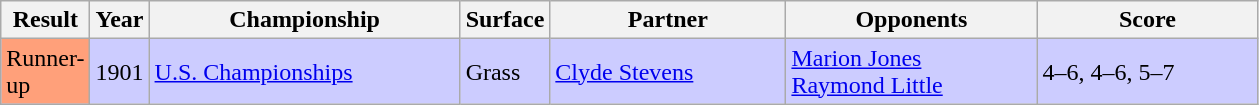<table class="sortable wikitable">
<tr>
<th style="width:40px">Result</th>
<th style="width:30px">Year</th>
<th style="width:200px">Championship</th>
<th style="width:50px">Surface</th>
<th style="width:150px">Partner</th>
<th style="width:160px">Opponents</th>
<th style="width:140px" class="unsortable">Score</th>
</tr>
<tr style="background:#ccf;">
<td style="background:#ffa07a;">Runner-up</td>
<td>1901</td>
<td><a href='#'>U.S. Championships</a></td>
<td>Grass</td>
<td> <a href='#'>Clyde Stevens</a></td>
<td> <a href='#'>Marion Jones</a><br> <a href='#'>Raymond Little</a></td>
<td>4–6, 4–6, 5–7</td>
</tr>
</table>
